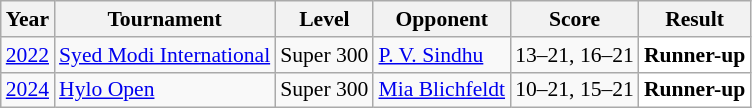<table class="sortable wikitable" style="font-size: 90%;">
<tr>
<th>Year</th>
<th>Tournament</th>
<th>Level</th>
<th>Opponent</th>
<th>Score</th>
<th>Result</th>
</tr>
<tr>
<td align="center"><a href='#'>2022</a></td>
<td align="left"><a href='#'>Syed Modi International</a></td>
<td align="left">Super 300</td>
<td align="left"> <a href='#'>P. V. Sindhu</a></td>
<td align="left">13–21, 16–21</td>
<td style="text-align:left; background:white"> <strong>Runner-up</strong></td>
</tr>
<tr>
<td align="center"><a href='#'>2024</a></td>
<td align="left"><a href='#'>Hylo Open</a></td>
<td align="left">Super 300</td>
<td align="left"> <a href='#'>Mia Blichfeldt</a></td>
<td align="left">10–21, 15–21</td>
<td style="text-align:left; background:white"> <strong>Runner-up</strong></td>
</tr>
</table>
